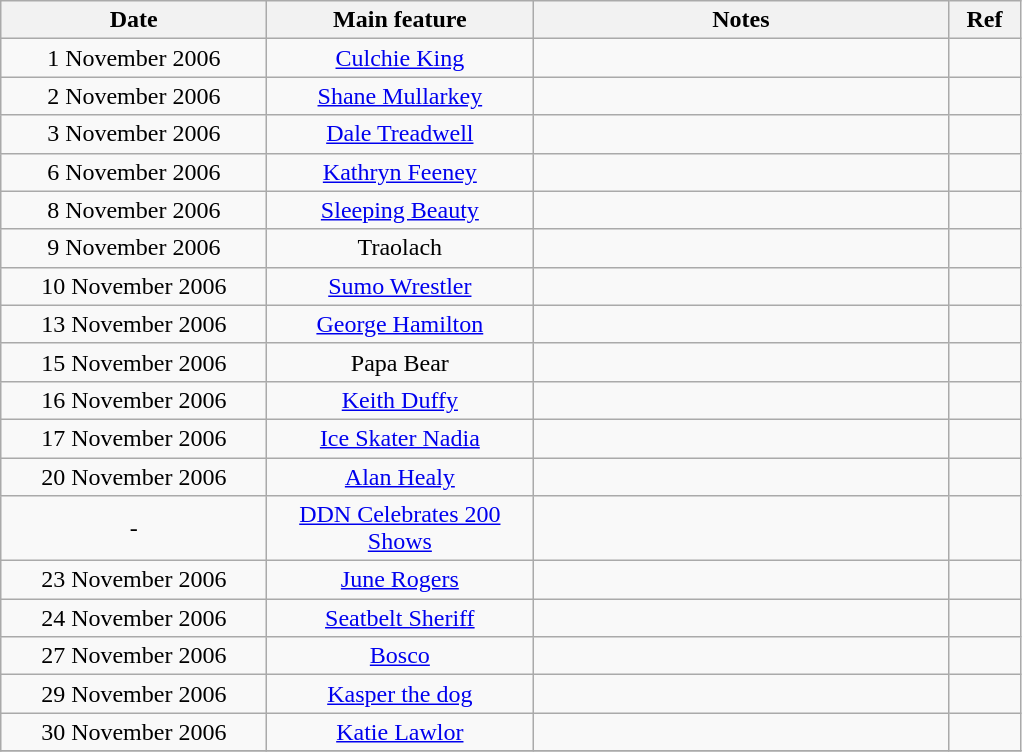<table class="wikitable">
<tr>
<th width="170" rowspan="1">Date</th>
<th width="170" rowspan="1">Main feature</th>
<th width="270" rowspan="1">Notes</th>
<th width="40" rowspan="1">Ref</th>
</tr>
<tr>
<td align="center">1 November 2006</td>
<td align="center"><a href='#'>Culchie King</a></td>
<td align="center"></td>
<td align="center"></td>
</tr>
<tr>
<td align="center">2 November 2006</td>
<td align="center"><a href='#'>Shane Mullarkey</a></td>
<td align="center"></td>
<td align="center"></td>
</tr>
<tr>
<td align="center">3 November 2006</td>
<td align="center"><a href='#'>Dale Treadwell</a></td>
<td align="center"></td>
<td align="center"></td>
</tr>
<tr>
<td align="center">6 November 2006</td>
<td align="center"><a href='#'>Kathryn Feeney</a></td>
<td align="center"></td>
<td align="center"></td>
</tr>
<tr>
<td align="center">8 November 2006</td>
<td align="center"><a href='#'>Sleeping Beauty</a></td>
<td align="center"></td>
<td align="center"></td>
</tr>
<tr>
<td align="center">9 November 2006</td>
<td align="center">Traolach</td>
<td align="center"></td>
<td align="center"></td>
</tr>
<tr>
<td align="center">10 November 2006</td>
<td align="center"><a href='#'>Sumo Wrestler</a></td>
<td align="center"></td>
<td align="center"></td>
</tr>
<tr>
<td align="center">13 November 2006</td>
<td align="center"><a href='#'>George Hamilton</a></td>
<td align="center"></td>
<td align="center"></td>
</tr>
<tr>
<td align="center">15 November 2006</td>
<td align="center">Papa Bear</td>
<td align="center"></td>
<td align="center"></td>
</tr>
<tr>
<td align="center">16 November 2006</td>
<td align="center"><a href='#'>Keith Duffy</a></td>
<td align="center"></td>
<td align="center"></td>
</tr>
<tr>
<td align="center">17 November 2006</td>
<td align="center"><a href='#'>Ice Skater Nadia</a></td>
<td align="center"></td>
<td align="center"></td>
</tr>
<tr>
<td align="center">20 November 2006</td>
<td align="center"><a href='#'>Alan Healy</a></td>
<td align="center"></td>
<td align="center"></td>
</tr>
<tr>
<td align="center">-</td>
<td align="center"><a href='#'>DDN Celebrates 200 Shows</a></td>
<td align="center"></td>
<td align="center"></td>
</tr>
<tr>
<td align="center">23 November 2006</td>
<td align="center"><a href='#'>June Rogers</a></td>
<td align="center"></td>
<td align="center"></td>
</tr>
<tr>
<td align="center">24 November 2006</td>
<td align="center"><a href='#'>Seatbelt Sheriff</a></td>
<td align="center"></td>
<td align="center"></td>
</tr>
<tr>
<td align="center">27 November 2006</td>
<td align="center"><a href='#'>Bosco</a></td>
<td align="center"></td>
<td align="center"></td>
</tr>
<tr>
<td align="center">29 November 2006</td>
<td align="center"><a href='#'>Kasper the dog</a></td>
<td align="center"></td>
<td align="center"></td>
</tr>
<tr>
<td align="center">30 November 2006</td>
<td align="center"><a href='#'>Katie Lawlor</a></td>
<td align="center"></td>
<td align="center"></td>
</tr>
<tr>
</tr>
</table>
